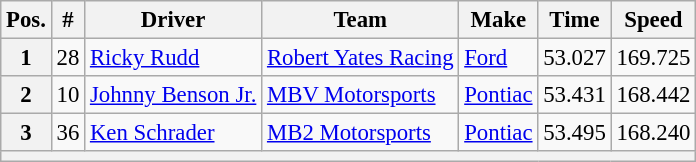<table class="wikitable" style="font-size:95%">
<tr>
<th>Pos.</th>
<th>#</th>
<th>Driver</th>
<th>Team</th>
<th>Make</th>
<th>Time</th>
<th>Speed</th>
</tr>
<tr>
<th>1</th>
<td>28</td>
<td><a href='#'>Ricky Rudd</a></td>
<td><a href='#'>Robert Yates Racing</a></td>
<td><a href='#'>Ford</a></td>
<td>53.027</td>
<td>169.725</td>
</tr>
<tr>
<th>2</th>
<td>10</td>
<td><a href='#'>Johnny Benson Jr.</a></td>
<td><a href='#'>MBV Motorsports</a></td>
<td><a href='#'>Pontiac</a></td>
<td>53.431</td>
<td>168.442</td>
</tr>
<tr>
<th>3</th>
<td>36</td>
<td><a href='#'>Ken Schrader</a></td>
<td><a href='#'>MB2 Motorsports</a></td>
<td><a href='#'>Pontiac</a></td>
<td>53.495</td>
<td>168.240</td>
</tr>
<tr>
<th colspan="7"></th>
</tr>
</table>
